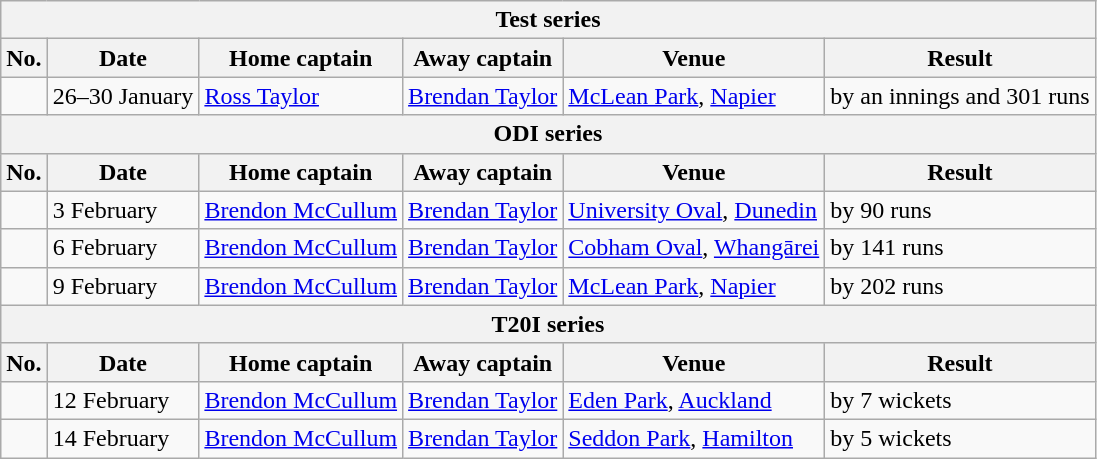<table class="wikitable">
<tr>
<th colspan="6">Test series</th>
</tr>
<tr>
<th>No.</th>
<th>Date</th>
<th>Home captain</th>
<th>Away captain</th>
<th>Venue</th>
<th>Result</th>
</tr>
<tr>
<td></td>
<td>26–30 January</td>
<td><a href='#'>Ross Taylor</a></td>
<td><a href='#'>Brendan Taylor</a></td>
<td><a href='#'>McLean Park</a>, <a href='#'>Napier</a></td>
<td> by an innings and 301 runs</td>
</tr>
<tr>
<th colspan="6">ODI series</th>
</tr>
<tr>
<th>No.</th>
<th>Date</th>
<th>Home captain</th>
<th>Away captain</th>
<th>Venue</th>
<th>Result</th>
</tr>
<tr>
<td></td>
<td>3 February</td>
<td><a href='#'>Brendon McCullum</a></td>
<td><a href='#'>Brendan Taylor</a></td>
<td><a href='#'>University Oval</a>, <a href='#'>Dunedin</a></td>
<td> by 90 runs</td>
</tr>
<tr>
<td></td>
<td>6 February</td>
<td><a href='#'>Brendon McCullum</a></td>
<td><a href='#'>Brendan Taylor</a></td>
<td><a href='#'>Cobham Oval</a>, <a href='#'>Whangārei</a></td>
<td> by 141 runs</td>
</tr>
<tr>
<td></td>
<td>9 February</td>
<td><a href='#'>Brendon McCullum</a></td>
<td><a href='#'>Brendan Taylor</a></td>
<td><a href='#'>McLean Park</a>, <a href='#'>Napier</a></td>
<td> by 202 runs</td>
</tr>
<tr>
<th colspan="6">T20I series</th>
</tr>
<tr>
<th>No.</th>
<th>Date</th>
<th>Home captain</th>
<th>Away captain</th>
<th>Venue</th>
<th>Result</th>
</tr>
<tr>
<td></td>
<td>12 February</td>
<td><a href='#'>Brendon McCullum</a></td>
<td><a href='#'>Brendan Taylor</a></td>
<td><a href='#'>Eden Park</a>, <a href='#'>Auckland</a></td>
<td> by 7 wickets</td>
</tr>
<tr>
<td></td>
<td>14 February</td>
<td><a href='#'>Brendon McCullum</a></td>
<td><a href='#'>Brendan Taylor</a></td>
<td><a href='#'>Seddon Park</a>, <a href='#'>Hamilton</a></td>
<td> by 5 wickets</td>
</tr>
</table>
